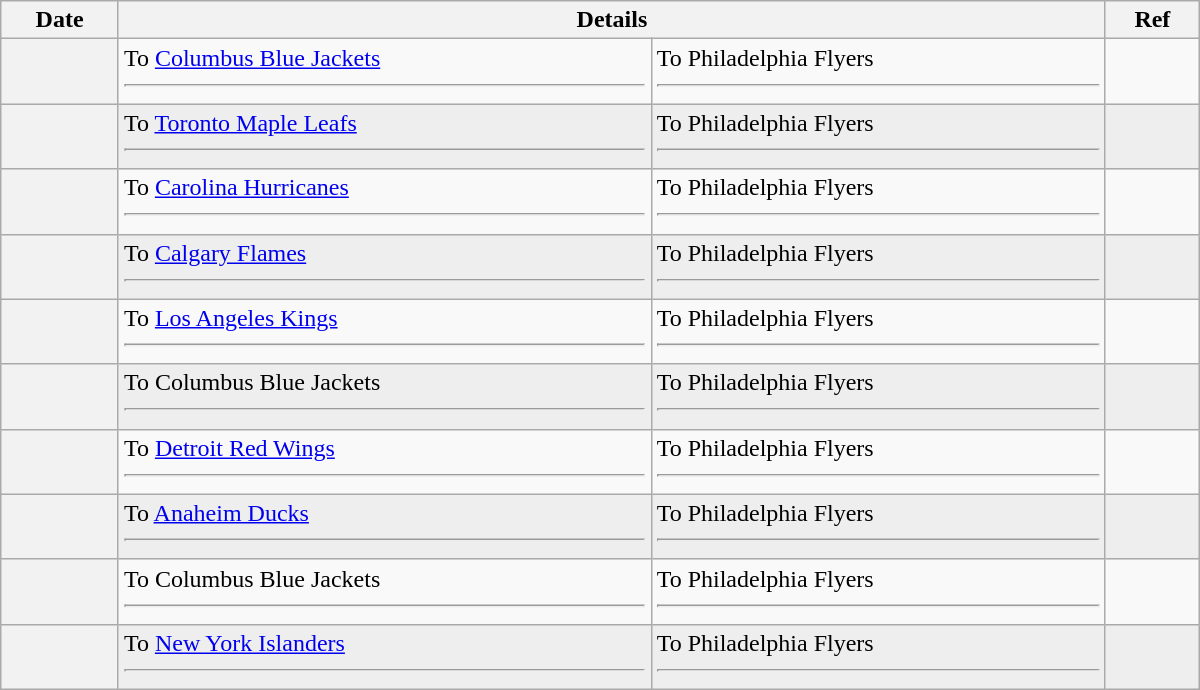<table class="wikitable plainrowheaders" style="width: 50em;">
<tr>
<th scope="col">Date</th>
<th scope="col" colspan="2">Details</th>
<th scope="col">Ref</th>
</tr>
<tr>
<th scope="row"></th>
<td valign="top">To <a href='#'>Columbus Blue Jackets</a> <hr></td>
<td valign="top">To Philadelphia Flyers <hr></td>
<td></td>
</tr>
<tr style="background:#eee;">
<th scope="row"></th>
<td valign="top">To <a href='#'>Toronto Maple Leafs</a> <hr></td>
<td valign="top">To Philadelphia Flyers <hr></td>
<td></td>
</tr>
<tr>
<th scope="row"></th>
<td valign="top">To <a href='#'>Carolina Hurricanes</a> <hr></td>
<td valign="top">To Philadelphia Flyers <hr></td>
<td></td>
</tr>
<tr style="background:#eee;">
<th scope="row"></th>
<td valign="top">To <a href='#'>Calgary Flames</a> <hr></td>
<td valign="top">To Philadelphia Flyers <hr></td>
<td></td>
</tr>
<tr>
<th scope="row"></th>
<td valign="top">To <a href='#'>Los Angeles Kings</a> <hr></td>
<td valign="top">To Philadelphia Flyers <hr></td>
<td></td>
</tr>
<tr style="background:#eee;">
<th scope="row"></th>
<td valign="top">To Columbus Blue Jackets <hr></td>
<td valign="top">To Philadelphia Flyers <hr></td>
<td></td>
</tr>
<tr>
<th scope="row"></th>
<td valign="top">To <a href='#'>Detroit Red Wings</a> <hr></td>
<td valign="top">To Philadelphia Flyers <hr></td>
<td></td>
</tr>
<tr style="background:#eee;">
<th scope="row"></th>
<td valign="top">To <a href='#'>Anaheim Ducks</a> <hr></td>
<td valign="top">To Philadelphia Flyers <hr></td>
<td></td>
</tr>
<tr>
<th scope="row"></th>
<td valign="top">To Columbus Blue Jackets <hr></td>
<td valign="top">To Philadelphia Flyers <hr></td>
<td></td>
</tr>
<tr style="background:#eee;">
<th scope="row"></th>
<td valign="top">To <a href='#'>New York Islanders</a><hr></td>
<td valign="top">To Philadelphia Flyers <hr></td>
<td></td>
</tr>
</table>
